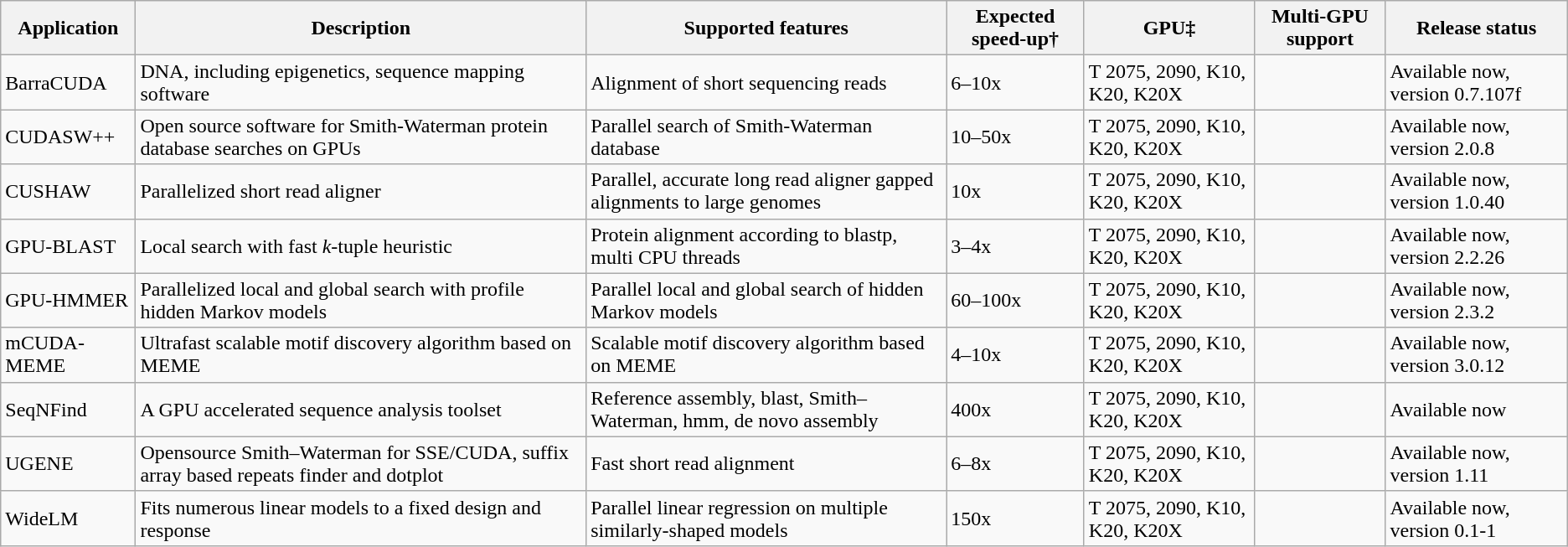<table class="wikitable">
<tr>
<th>Application</th>
<th>Description</th>
<th>Supported features</th>
<th>Expected speed-up†</th>
<th>GPU‡</th>
<th>Multi-GPU support</th>
<th>Release status</th>
</tr>
<tr>
<td>BarraCUDA</td>
<td>DNA, including epigenetics, sequence mapping software</td>
<td>Alignment of short sequencing reads</td>
<td>6–10x</td>
<td>T 2075, 2090, K10, K20, K20X</td>
<td></td>
<td>Available now, version 0.7.107f</td>
</tr>
<tr>
<td>CUDASW++</td>
<td>Open source software for Smith-Waterman protein database searches on GPUs</td>
<td>Parallel search of Smith-Waterman database</td>
<td>10–50x</td>
<td>T 2075, 2090, K10, K20, K20X</td>
<td></td>
<td>Available now, version 2.0.8</td>
</tr>
<tr>
<td>CUSHAW</td>
<td>Parallelized short read aligner</td>
<td>Parallel, accurate long read aligner gapped alignments to large genomes</td>
<td>10x</td>
<td>T 2075, 2090, K10, K20, K20X</td>
<td></td>
<td>Available now, version 1.0.40</td>
</tr>
<tr>
<td>GPU-BLAST</td>
<td>Local search with fast <em>k</em>-tuple heuristic</td>
<td>Protein alignment according to blastp, multi CPU threads</td>
<td>3–4x</td>
<td>T 2075, 2090, K10, K20, K20X</td>
<td></td>
<td>Available now, version 2.2.26</td>
</tr>
<tr>
<td>GPU-HMMER</td>
<td>Parallelized local and global search with profile hidden Markov models</td>
<td>Parallel local and global search of hidden Markov models</td>
<td>60–100x</td>
<td>T 2075, 2090, K10, K20, K20X</td>
<td></td>
<td>Available now, version 2.3.2</td>
</tr>
<tr>
<td>mCUDA-MEME</td>
<td>Ultrafast scalable motif discovery algorithm based on MEME</td>
<td>Scalable motif discovery algorithm based on MEME</td>
<td>4–10x</td>
<td>T 2075, 2090, K10, K20, K20X</td>
<td></td>
<td>Available now, version 3.0.12</td>
</tr>
<tr>
<td>SeqNFind</td>
<td>A GPU accelerated sequence analysis toolset</td>
<td>Reference assembly, blast, Smith–Waterman, hmm, de novo assembly</td>
<td>400x</td>
<td>T 2075, 2090, K10, K20, K20X</td>
<td></td>
<td>Available now</td>
</tr>
<tr>
<td>UGENE</td>
<td>Opensource Smith–Waterman for SSE/CUDA, suffix array based repeats finder and dotplot</td>
<td>Fast short read alignment</td>
<td>6–8x</td>
<td>T 2075, 2090, K10, K20, K20X</td>
<td></td>
<td>Available now, version 1.11</td>
</tr>
<tr>
<td>WideLM</td>
<td>Fits numerous linear models to a fixed design and response</td>
<td>Parallel linear regression on multiple similarly-shaped models</td>
<td>150x</td>
<td>T 2075, 2090, K10, K20, K20X</td>
<td></td>
<td>Available now, version 0.1-1</td>
</tr>
</table>
